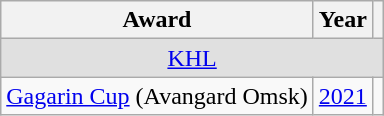<table class="wikitable">
<tr>
<th>Award</th>
<th>Year</th>
<th></th>
</tr>
<tr ALIGN="center" bgcolor="#e0e0e0">
<td colspan="3"><a href='#'>KHL</a></td>
</tr>
<tr>
<td><a href='#'>Gagarin Cup</a> (Avangard Omsk)</td>
<td><a href='#'>2021</a></td>
<td></td>
</tr>
</table>
